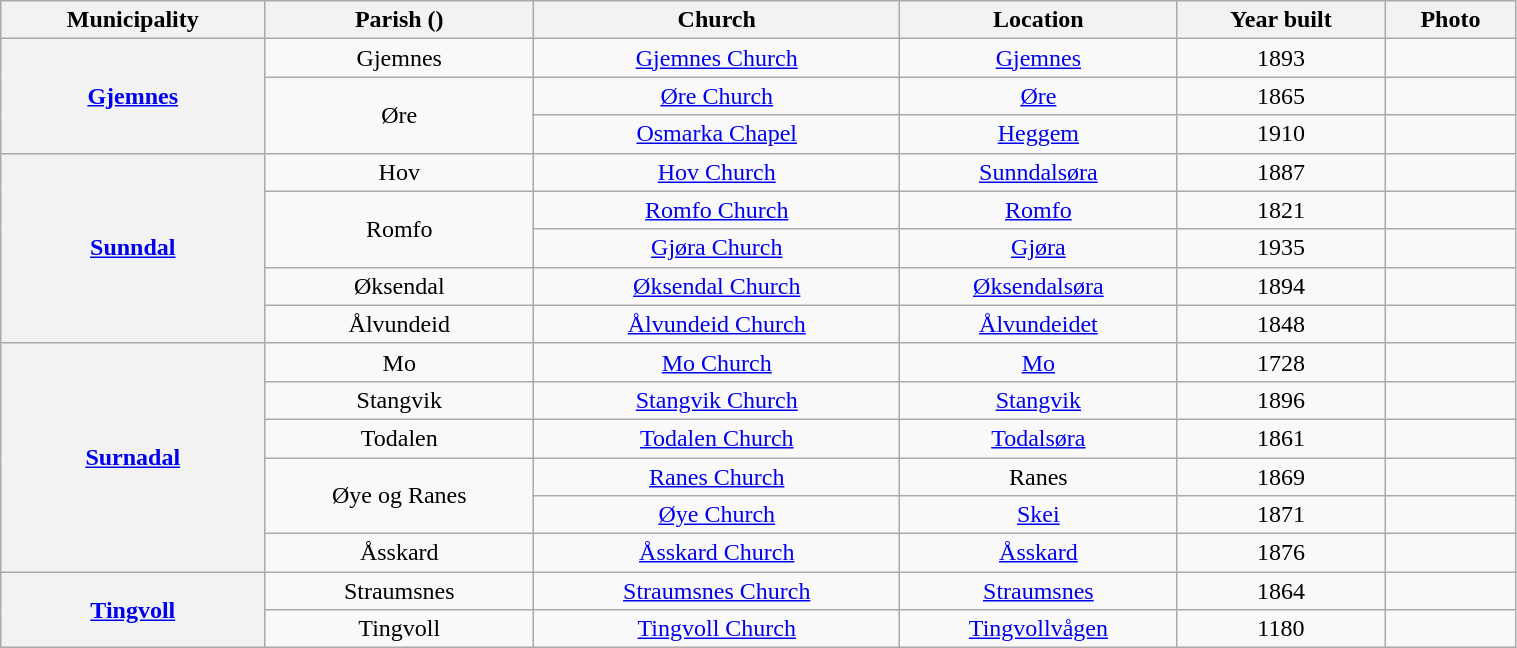<table class="wikitable" style="text-align: center; width: 80%;">
<tr>
<th>Municipality</th>
<th>Parish ()</th>
<th>Church</th>
<th>Location</th>
<th>Year built</th>
<th>Photo</th>
</tr>
<tr>
<th rowspan="3"><a href='#'>Gjemnes</a></th>
<td>Gjemnes</td>
<td><a href='#'>Gjemnes Church</a></td>
<td><a href='#'>Gjemnes</a></td>
<td>1893</td>
<td></td>
</tr>
<tr>
<td rowspan="2">Øre</td>
<td><a href='#'>Øre Church</a></td>
<td><a href='#'>Øre</a></td>
<td>1865</td>
<td></td>
</tr>
<tr>
<td><a href='#'>Osmarka Chapel</a></td>
<td><a href='#'>Heggem</a></td>
<td>1910</td>
<td></td>
</tr>
<tr>
<th rowspan="5"><a href='#'>Sunndal</a></th>
<td>Hov</td>
<td><a href='#'>Hov Church</a></td>
<td><a href='#'>Sunndalsøra</a></td>
<td>1887</td>
<td></td>
</tr>
<tr>
<td rowspan="2">Romfo</td>
<td><a href='#'>Romfo Church</a></td>
<td><a href='#'>Romfo</a></td>
<td>1821</td>
<td></td>
</tr>
<tr>
<td><a href='#'>Gjøra Church</a></td>
<td><a href='#'>Gjøra</a></td>
<td>1935</td>
<td></td>
</tr>
<tr>
<td>Øksendal</td>
<td><a href='#'>Øksendal Church</a></td>
<td><a href='#'>Øksendalsøra</a></td>
<td>1894</td>
<td></td>
</tr>
<tr>
<td>Ålvundeid</td>
<td><a href='#'>Ålvundeid Church</a></td>
<td><a href='#'>Ålvundeidet</a></td>
<td>1848</td>
<td></td>
</tr>
<tr>
<th rowspan="6"><a href='#'>Surnadal</a></th>
<td>Mo</td>
<td><a href='#'>Mo Church</a></td>
<td><a href='#'>Mo</a></td>
<td>1728</td>
<td></td>
</tr>
<tr>
<td>Stangvik</td>
<td><a href='#'>Stangvik Church</a></td>
<td><a href='#'>Stangvik</a></td>
<td>1896</td>
<td></td>
</tr>
<tr>
<td>Todalen</td>
<td><a href='#'>Todalen Church</a></td>
<td><a href='#'>Todalsøra</a></td>
<td>1861</td>
<td></td>
</tr>
<tr>
<td rowspan="2">Øye og Ranes</td>
<td><a href='#'>Ranes Church</a></td>
<td>Ranes</td>
<td>1869</td>
<td></td>
</tr>
<tr>
<td><a href='#'>Øye Church</a></td>
<td><a href='#'>Skei</a></td>
<td>1871</td>
<td></td>
</tr>
<tr>
<td>Åsskard</td>
<td><a href='#'>Åsskard Church</a></td>
<td><a href='#'>Åsskard</a></td>
<td>1876</td>
<td></td>
</tr>
<tr>
<th rowspan="2"><a href='#'>Tingvoll</a></th>
<td rowspan="1">Straumsnes</td>
<td><a href='#'>Straumsnes Church</a></td>
<td><a href='#'>Straumsnes</a></td>
<td>1864</td>
<td></td>
</tr>
<tr>
<td>Tingvoll</td>
<td><a href='#'>Tingvoll Church</a></td>
<td><a href='#'>Tingvollvågen</a></td>
<td>1180</td>
<td></td>
</tr>
</table>
